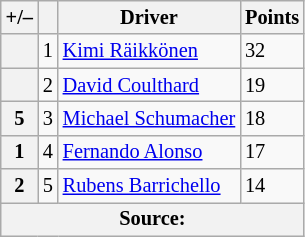<table class="wikitable" style="font-size: 85%;">
<tr>
<th scope="col">+/–</th>
<th scope="col"></th>
<th scope="col">Driver</th>
<th scope="col">Points</th>
</tr>
<tr>
<th scope="row"></th>
<td align="center">1</td>
<td> <a href='#'>Kimi Räikkönen</a></td>
<td>32</td>
</tr>
<tr>
<th scope="row"></th>
<td align="center">2</td>
<td> <a href='#'>David Coulthard</a></td>
<td>19</td>
</tr>
<tr>
<th scope="row"> 5</th>
<td align="center">3</td>
<td> <a href='#'>Michael Schumacher</a></td>
<td>18</td>
</tr>
<tr>
<th scope="row"> 1</th>
<td align="center">4</td>
<td> <a href='#'>Fernando Alonso</a></td>
<td>17</td>
</tr>
<tr>
<th scope="row"> 2</th>
<td align="center">5</td>
<td> <a href='#'>Rubens Barrichello</a></td>
<td>14</td>
</tr>
<tr>
<th colspan=4>Source: </th>
</tr>
</table>
